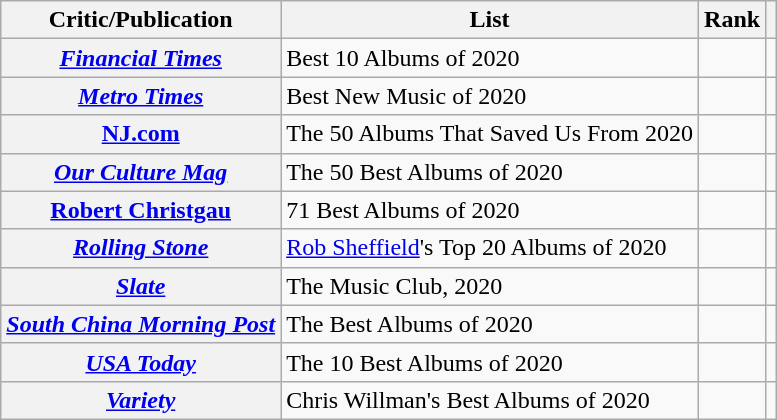<table class="wikitable sortable plainrowheaders" style="border:none; margin:0;">
<tr>
<th scope="col">Critic/Publication</th>
<th scope="col" class="unsortable">List</th>
<th scope="col" data-sort-type="number">Rank</th>
<th scope="col" class="unsortable"></th>
</tr>
<tr>
<th scope="row"><em><a href='#'>Financial Times</a></em></th>
<td>Best 10 Albums of 2020</td>
<td></td>
<td></td>
</tr>
<tr>
<th scope="row"><em><a href='#'>Metro Times</a></em></th>
<td>Best New Music of 2020</td>
<td></td>
<td></td>
</tr>
<tr>
<th scope="row"><a href='#'>NJ.com</a></th>
<td>The 50 Albums That Saved Us From 2020</td>
<td></td>
<td></td>
</tr>
<tr>
<th scope="row"><em><a href='#'>Our Culture Mag</a></em></th>
<td>The 50 Best Albums of 2020</td>
<td></td>
<td></td>
</tr>
<tr>
<th scope="row"><a href='#'>Robert Christgau</a></th>
<td>71 Best Albums of 2020</td>
<td></td>
<td></td>
</tr>
<tr>
<th scope="row"><em><a href='#'>Rolling Stone</a></em></th>
<td><a href='#'>Rob Sheffield</a>'s Top 20 Albums of 2020</td>
<td></td>
<td></td>
</tr>
<tr>
<th scope="row"><em><a href='#'>Slate</a></em></th>
<td>The Music Club, 2020</td>
<td></td>
<td></td>
</tr>
<tr>
<th scope="row"><em><a href='#'>South China Morning Post</a></em></th>
<td>The Best Albums of 2020</td>
<td></td>
<td></td>
</tr>
<tr>
<th scope="row"><em><a href='#'>USA Today</a></em></th>
<td>The 10 Best Albums of 2020</td>
<td></td>
<td></td>
</tr>
<tr>
<th scope="row"><em><a href='#'>Variety</a></em></th>
<td>Chris Willman's Best Albums of 2020</td>
<td></td>
<td></td>
</tr>
</table>
